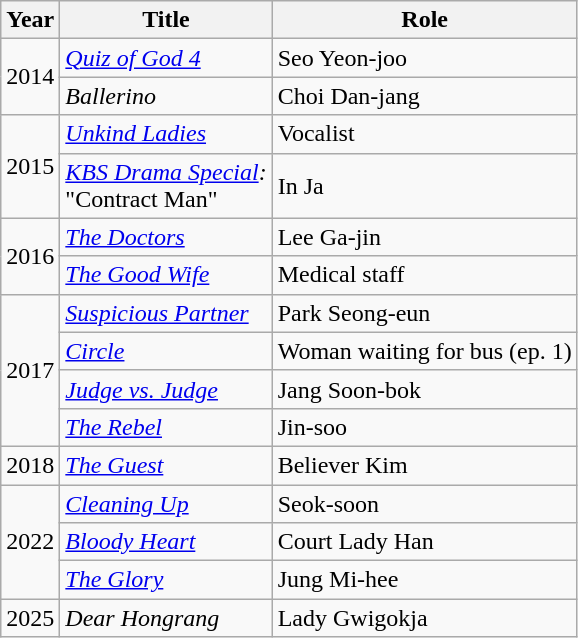<table class="wikitable sortable">
<tr>
<th>Year</th>
<th>Title</th>
<th>Role</th>
</tr>
<tr>
<td rowspan="2">2014</td>
<td><em><a href='#'>Quiz of God 4</a></em></td>
<td>Seo Yeon-joo</td>
</tr>
<tr>
<td><em>Ballerino</em></td>
<td>Choi Dan-jang</td>
</tr>
<tr>
<td rowspan="2">2015</td>
<td><em><a href='#'>Unkind Ladies</a></em></td>
<td>Vocalist</td>
</tr>
<tr>
<td><em><a href='#'>KBS Drama Special</a>:</em><br>"Contract Man"</td>
<td>In Ja</td>
</tr>
<tr>
<td rowspan="2">2016</td>
<td><em><a href='#'>The Doctors</a></em></td>
<td>Lee Ga-jin</td>
</tr>
<tr>
<td><em><a href='#'>The Good Wife</a></em></td>
<td>Medical staff</td>
</tr>
<tr>
<td rowspan="4">2017</td>
<td><em><a href='#'>Suspicious Partner</a></em></td>
<td>Park Seong-eun</td>
</tr>
<tr>
<td><em><a href='#'>Circle</a></em></td>
<td>Woman waiting for bus (ep. 1)</td>
</tr>
<tr>
<td><em><a href='#'>Judge vs. Judge</a></em></td>
<td>Jang Soon-bok</td>
</tr>
<tr>
<td><em><a href='#'>The Rebel</a></em></td>
<td>Jin-soo</td>
</tr>
<tr>
<td>2018</td>
<td><em><a href='#'>The Guest</a></em></td>
<td>Believer Kim</td>
</tr>
<tr>
<td rowspan="3">2022</td>
<td><em><a href='#'>Cleaning Up</a></em></td>
<td>Seok-soon</td>
</tr>
<tr>
<td><em><a href='#'>Bloody Heart</a></em></td>
<td>Court Lady Han</td>
</tr>
<tr>
<td><em><a href='#'>The Glory</a></em></td>
<td>Jung Mi-hee</td>
</tr>
<tr>
<td>2025</td>
<td><em>Dear Hongrang </em></td>
<td>Lady Gwigokja</td>
</tr>
</table>
